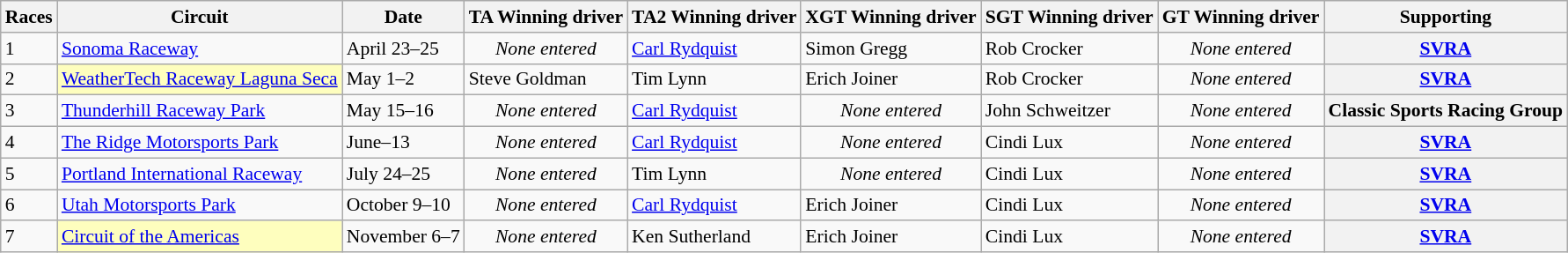<table class="wikitable" style="font-size: 90%;">
<tr>
<th>Races</th>
<th>Circuit</th>
<th>Date</th>
<th>TA Winning driver</th>
<th>TA2 Winning driver</th>
<th>XGT Winning driver</th>
<th>SGT Winning driver</th>
<th>GT Winning driver</th>
<th>Supporting</th>
</tr>
<tr>
<td>1</td>
<td><a href='#'>Sonoma Raceway</a></td>
<td>April 23–25</td>
<td align="center"><em>None entered</em></td>
<td> <a href='#'>Carl Rydquist</a></td>
<td> Simon Gregg</td>
<td> Rob Crocker</td>
<td align="center"><em>None entered</em></td>
<th><a href='#'>SVRA</a></th>
</tr>
<tr>
<td>2</td>
<td style="background:#fefebe;"><a href='#'>WeatherTech Raceway Laguna Seca</a></td>
<td>May 1–2</td>
<td> Steve Goldman</td>
<td> Tim Lynn</td>
<td> Erich Joiner</td>
<td> Rob Crocker</td>
<td align="center"><em>None entered</em></td>
<th><a href='#'>SVRA</a></th>
</tr>
<tr>
<td>3</td>
<td><a href='#'>Thunderhill Raceway Park</a></td>
<td>May 15–16</td>
<td align="center"><em>None entered</em></td>
<td> <a href='#'>Carl Rydquist</a></td>
<td align="center"><em>None entered</em></td>
<td> John Schweitzer</td>
<td align="center"><em>None entered</em></td>
<th>Classic Sports Racing Group</th>
</tr>
<tr>
<td>4</td>
<td><a href='#'>The Ridge Motorsports Park</a></td>
<td>June–13</td>
<td align="center"><em>None entered</em></td>
<td> <a href='#'>Carl Rydquist</a></td>
<td align="center"><em>None entered</em></td>
<td> Cindi Lux</td>
<td align="center"><em>None entered</em></td>
<th><a href='#'>SVRA</a></th>
</tr>
<tr>
<td>5</td>
<td><a href='#'>Portland International Raceway</a></td>
<td>July 24–25</td>
<td align="center"><em>None entered</em></td>
<td> Tim Lynn</td>
<td align="center"><em>None entered</em></td>
<td> Cindi Lux</td>
<td align="center"><em>None entered</em></td>
<th><a href='#'>SVRA</a></th>
</tr>
<tr>
<td>6</td>
<td><a href='#'>Utah Motorsports Park</a></td>
<td>October 9–10</td>
<td align="center"><em>None entered</em></td>
<td> <a href='#'>Carl Rydquist</a></td>
<td> Erich Joiner</td>
<td> Cindi Lux</td>
<td align="center"><em>None entered</em></td>
<th><a href='#'>SVRA</a></th>
</tr>
<tr>
<td>7</td>
<td style="background:#fefebe;"><a href='#'>Circuit of the Americas</a></td>
<td>November 6–7</td>
<td align="center"><em>None entered</em></td>
<td> Ken Sutherland</td>
<td> Erich Joiner</td>
<td> Cindi Lux</td>
<td align="center"><em>None entered</em></td>
<th><a href='#'>SVRA</a></th>
</tr>
</table>
